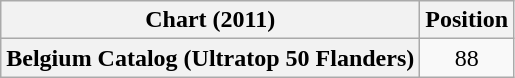<table class="wikitable plainrowheaders" style="text-align:center">
<tr>
<th scope="col">Chart (2011)</th>
<th scope="col">Position</th>
</tr>
<tr>
<th scope="row">Belgium Catalog (Ultratop 50 Flanders)</th>
<td style="text-align:center;">88</td>
</tr>
</table>
